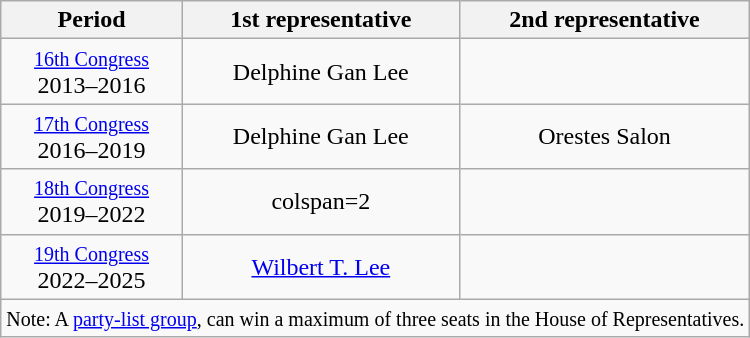<table class="wikitable"; style="text-align:center">
<tr>
<th>Period</th>
<th>1st representative</th>
<th>2nd representative</th>
</tr>
<tr>
<td><small><a href='#'>16th Congress</a></small><br>2013–2016</td>
<td>Delphine Gan Lee</td>
<td></td>
</tr>
<tr>
<td><small><a href='#'>17th Congress</a></small><br>2016–2019</td>
<td>Delphine Gan Lee</td>
<td>Orestes Salon</td>
</tr>
<tr>
<td><small><a href='#'>18th Congress</a></small><br>2019–2022</td>
<td>colspan=2 </td>
</tr>
<tr>
<td><small><a href='#'>19th Congress</a></small><br>2022–2025</td>
<td><a href='#'>Wilbert T. Lee</a></td>
<td></td>
</tr>
<tr>
<td colspan=3><small>Note: A <a href='#'>party-list group</a>, can win a maximum of three seats in the House of Representatives.</small></td>
</tr>
</table>
